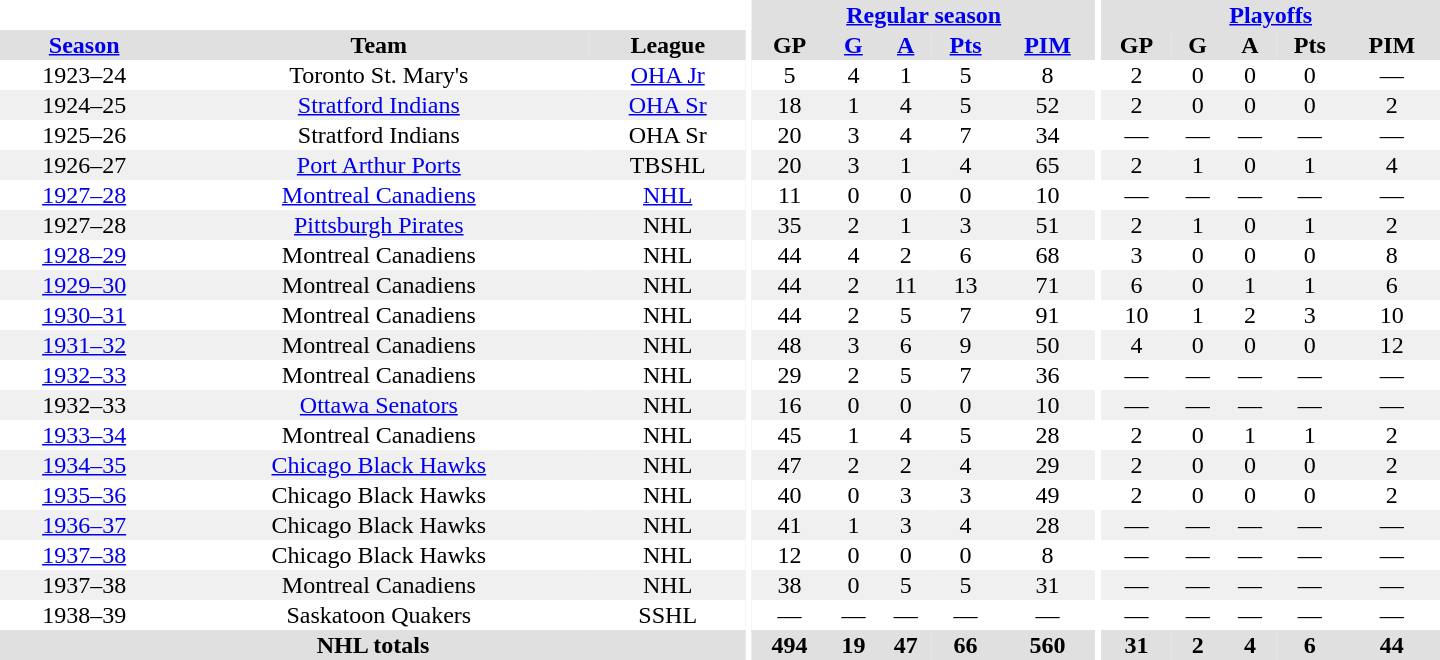<table border="0" cellpadding="1" cellspacing="0" style="text-align:center; width:60em">
<tr bgcolor="#e0e0e0">
<th colspan="3" bgcolor="#ffffff"></th>
<th rowspan="100" bgcolor="#ffffff"></th>
<th colspan="5"><a href='#'>Regular season</a></th>
<th rowspan="100" bgcolor="#ffffff"></th>
<th colspan="5"><a href='#'>Playoffs</a></th>
</tr>
<tr bgcolor="#e0e0e0">
<th><a href='#'>Season</a></th>
<th>Team</th>
<th>League</th>
<th>GP</th>
<th><a href='#'>G</a></th>
<th><a href='#'>A</a></th>
<th><a href='#'>Pts</a></th>
<th><a href='#'>PIM</a></th>
<th>GP</th>
<th>G</th>
<th>A</th>
<th>Pts</th>
<th>PIM</th>
</tr>
<tr>
<td>1923–24</td>
<td>Toronto St. Mary's</td>
<td><a href='#'>OHA Jr</a></td>
<td>5</td>
<td>4</td>
<td>1</td>
<td>5</td>
<td>8</td>
<td>2</td>
<td>0</td>
<td>0</td>
<td>0</td>
<td>—</td>
</tr>
<tr bgcolor="#f0f0f0">
<td>1924–25</td>
<td><a href='#'>Stratford Indians</a></td>
<td><a href='#'>OHA Sr</a></td>
<td>18</td>
<td>1</td>
<td>4</td>
<td>5</td>
<td>52</td>
<td>2</td>
<td>0</td>
<td>0</td>
<td>0</td>
<td>2</td>
</tr>
<tr>
<td>1925–26</td>
<td>Stratford Indians</td>
<td>OHA Sr</td>
<td>20</td>
<td>3</td>
<td>4</td>
<td>7</td>
<td>34</td>
<td>—</td>
<td>—</td>
<td>—</td>
<td>—</td>
<td>—</td>
</tr>
<tr bgcolor="#f0f0f0">
<td>1926–27</td>
<td><a href='#'>Port Arthur Ports</a></td>
<td>TBSHL</td>
<td>20</td>
<td>3</td>
<td>1</td>
<td>4</td>
<td>65</td>
<td>2</td>
<td>1</td>
<td>0</td>
<td>1</td>
<td>4</td>
</tr>
<tr>
<td><a href='#'>1927–28</a></td>
<td><a href='#'>Montreal Canadiens</a></td>
<td><a href='#'>NHL</a></td>
<td>11</td>
<td>0</td>
<td>0</td>
<td>0</td>
<td>10</td>
<td>—</td>
<td>—</td>
<td>—</td>
<td>—</td>
<td>—</td>
</tr>
<tr bgcolor="#f0f0f0">
<td>1927–28</td>
<td><a href='#'>Pittsburgh Pirates</a></td>
<td>NHL</td>
<td>35</td>
<td>2</td>
<td>1</td>
<td>3</td>
<td>51</td>
<td>2</td>
<td>1</td>
<td>0</td>
<td>1</td>
<td>2</td>
</tr>
<tr>
<td><a href='#'>1928–29</a></td>
<td>Montreal Canadiens</td>
<td>NHL</td>
<td>44</td>
<td>4</td>
<td>2</td>
<td>6</td>
<td>68</td>
<td>3</td>
<td>0</td>
<td>0</td>
<td>0</td>
<td>8</td>
</tr>
<tr bgcolor="#f0f0f0">
<td><a href='#'>1929–30</a></td>
<td>Montreal Canadiens</td>
<td>NHL</td>
<td>44</td>
<td>2</td>
<td>11</td>
<td>13</td>
<td>71</td>
<td>6</td>
<td>0</td>
<td>1</td>
<td>1</td>
<td>6</td>
</tr>
<tr>
<td><a href='#'>1930–31</a></td>
<td>Montreal Canadiens</td>
<td>NHL</td>
<td>44</td>
<td>2</td>
<td>5</td>
<td>7</td>
<td>91</td>
<td>10</td>
<td>1</td>
<td>2</td>
<td>3</td>
<td>10</td>
</tr>
<tr bgcolor="#f0f0f0">
<td><a href='#'>1931–32</a></td>
<td>Montreal Canadiens</td>
<td>NHL</td>
<td>48</td>
<td>3</td>
<td>6</td>
<td>9</td>
<td>50</td>
<td>4</td>
<td>0</td>
<td>0</td>
<td>0</td>
<td>12</td>
</tr>
<tr>
<td><a href='#'>1932–33</a></td>
<td>Montreal Canadiens</td>
<td>NHL</td>
<td>29</td>
<td>2</td>
<td>5</td>
<td>7</td>
<td>36</td>
<td>—</td>
<td>—</td>
<td>—</td>
<td>—</td>
<td>—</td>
</tr>
<tr bgcolor="#f0f0f0">
<td>1932–33</td>
<td><a href='#'>Ottawa Senators</a></td>
<td>NHL</td>
<td>16</td>
<td>0</td>
<td>0</td>
<td>0</td>
<td>10</td>
<td>—</td>
<td>—</td>
<td>—</td>
<td>—</td>
<td>—</td>
</tr>
<tr>
<td><a href='#'>1933–34</a></td>
<td>Montreal Canadiens</td>
<td>NHL</td>
<td>45</td>
<td>1</td>
<td>4</td>
<td>5</td>
<td>28</td>
<td>2</td>
<td>0</td>
<td>1</td>
<td>1</td>
<td>2</td>
</tr>
<tr bgcolor="#f0f0f0">
<td><a href='#'>1934–35</a></td>
<td><a href='#'>Chicago Black Hawks</a></td>
<td>NHL</td>
<td>47</td>
<td>2</td>
<td>2</td>
<td>4</td>
<td>29</td>
<td>2</td>
<td>0</td>
<td>0</td>
<td>0</td>
<td>2</td>
</tr>
<tr>
<td><a href='#'>1935–36</a></td>
<td>Chicago Black Hawks</td>
<td>NHL</td>
<td>40</td>
<td>0</td>
<td>3</td>
<td>3</td>
<td>49</td>
<td>2</td>
<td>0</td>
<td>0</td>
<td>0</td>
<td>2</td>
</tr>
<tr bgcolor="#f0f0f0">
<td><a href='#'>1936–37</a></td>
<td>Chicago Black Hawks</td>
<td>NHL</td>
<td>41</td>
<td>1</td>
<td>3</td>
<td>4</td>
<td>28</td>
<td>—</td>
<td>—</td>
<td>—</td>
<td>—</td>
<td>—</td>
</tr>
<tr>
<td><a href='#'>1937–38</a></td>
<td>Chicago Black Hawks</td>
<td>NHL</td>
<td>12</td>
<td>0</td>
<td>0</td>
<td>0</td>
<td>8</td>
<td>—</td>
<td>—</td>
<td>—</td>
<td>—</td>
<td>—</td>
</tr>
<tr bgcolor="#f0f0f0">
<td>1937–38</td>
<td>Montreal Canadiens</td>
<td>NHL</td>
<td>38</td>
<td>0</td>
<td>5</td>
<td>5</td>
<td>31</td>
<td>—</td>
<td>—</td>
<td>—</td>
<td>—</td>
<td>—</td>
</tr>
<tr>
<td>1938–39</td>
<td>Saskatoon Quakers</td>
<td>SSHL</td>
<td>—</td>
<td>—</td>
<td>—</td>
<td>—</td>
<td>—</td>
<td>—</td>
<td>—</td>
<td>—</td>
<td>—</td>
<td>—</td>
</tr>
<tr bgcolor="#e0e0e0">
<th colspan="3">NHL totals</th>
<th>494</th>
<th>19</th>
<th>47</th>
<th>66</th>
<th>560</th>
<th>31</th>
<th>2</th>
<th>4</th>
<th>6</th>
<th>44</th>
</tr>
</table>
